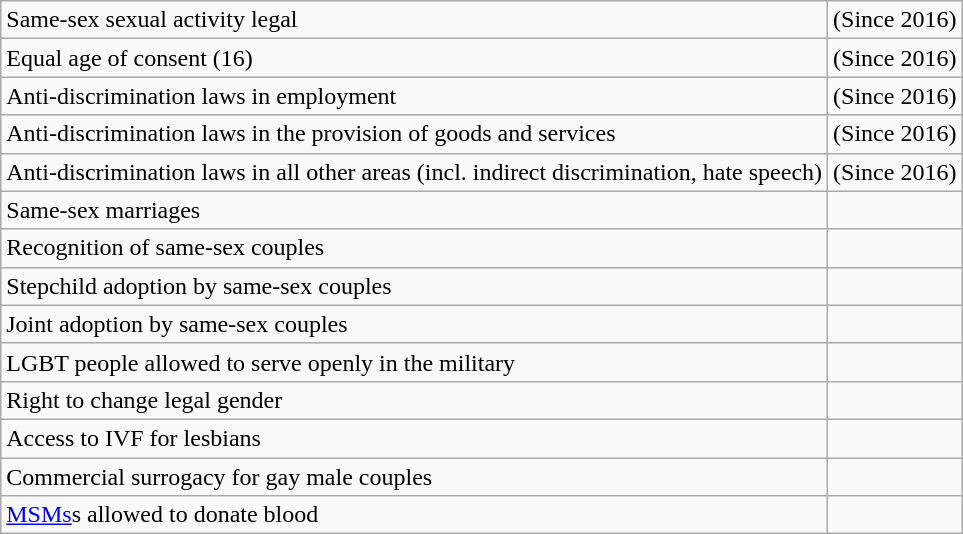<table class="wikitable">
<tr>
<td>Same-sex sexual activity legal</td>
<td> (Since 2016)</td>
</tr>
<tr>
<td>Equal age of consent (16)</td>
<td> (Since 2016)</td>
</tr>
<tr>
<td>Anti-discrimination laws in employment</td>
<td> (Since 2016)</td>
</tr>
<tr>
<td>Anti-discrimination laws in the provision of goods and services</td>
<td> (Since 2016)</td>
</tr>
<tr>
<td>Anti-discrimination laws in all other areas (incl. indirect discrimination, hate speech)</td>
<td> (Since 2016)</td>
</tr>
<tr>
<td>Same-sex marriages</td>
<td></td>
</tr>
<tr>
<td>Recognition of same-sex couples</td>
<td></td>
</tr>
<tr>
<td>Stepchild adoption by same-sex couples</td>
<td></td>
</tr>
<tr>
<td>Joint adoption by same-sex couples</td>
<td></td>
</tr>
<tr>
<td>LGBT people allowed to serve openly in the military</td>
<td></td>
</tr>
<tr>
<td>Right to change legal gender</td>
<td></td>
</tr>
<tr>
<td>Access to IVF for lesbians</td>
<td></td>
</tr>
<tr>
<td>Commercial surrogacy for gay male couples</td>
<td></td>
</tr>
<tr>
<td><a href='#'>MSMs</a>s allowed to donate blood</td>
<td></td>
</tr>
</table>
